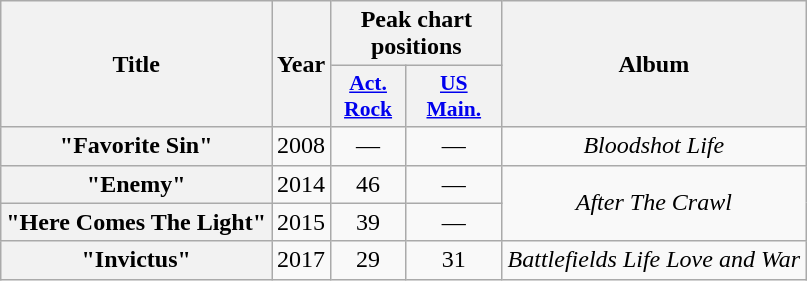<table class="wikitable plainrowheaders" style="text-align:center;">
<tr>
<th scope="col" rowspan="2">Title</th>
<th scope="col" rowspan="2">Year</th>
<th scope="col" colspan="2">Peak chart positions</th>
<th scope="col" rowspan="2">Album</th>
</tr>
<tr>
<th scope="col" style="width:3em;font-size:90%;"><a href='#'>Act. Rock</a></th>
<th scope="col" style="width:4em;font-size:90%;"><a href='#'>US Main.</a></th>
</tr>
<tr>
<th scope="row">"Favorite Sin"</th>
<td>2008</td>
<td>—</td>
<td>—</td>
<td><em> Bloodshot Life</em></td>
</tr>
<tr>
<th scope="row">"Enemy"</th>
<td>2014</td>
<td>46</td>
<td>—</td>
<td rowspan="2"><em> After The Crawl</em></td>
</tr>
<tr>
<th scope="row">"Here Comes The Light"</th>
<td>2015</td>
<td>39</td>
<td>—</td>
</tr>
<tr>
<th scope="row">"Invictus"</th>
<td>2017</td>
<td>29</td>
<td>31</td>
<td><em>Battlefields Life Love and War</em></td>
</tr>
</table>
